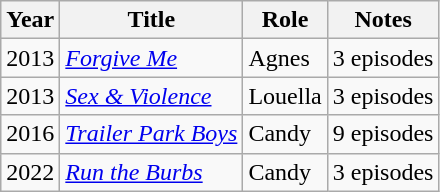<table class="wikitable sortable">
<tr>
<th>Year</th>
<th>Title</th>
<th>Role</th>
<th>Notes</th>
</tr>
<tr>
<td>2013</td>
<td><em><a href='#'>Forgive Me</a></em></td>
<td>Agnes</td>
<td>3 episodes</td>
</tr>
<tr>
<td>2013</td>
<td><em><a href='#'>Sex & Violence</a></em></td>
<td>Louella</td>
<td>3 episodes</td>
</tr>
<tr>
<td>2016</td>
<td><em><a href='#'>Trailer Park Boys</a></em></td>
<td>Candy</td>
<td>9 episodes</td>
</tr>
<tr>
<td>2022</td>
<td><em><a href='#'>Run the Burbs</a></em></td>
<td>Candy</td>
<td>3 episodes</td>
</tr>
</table>
